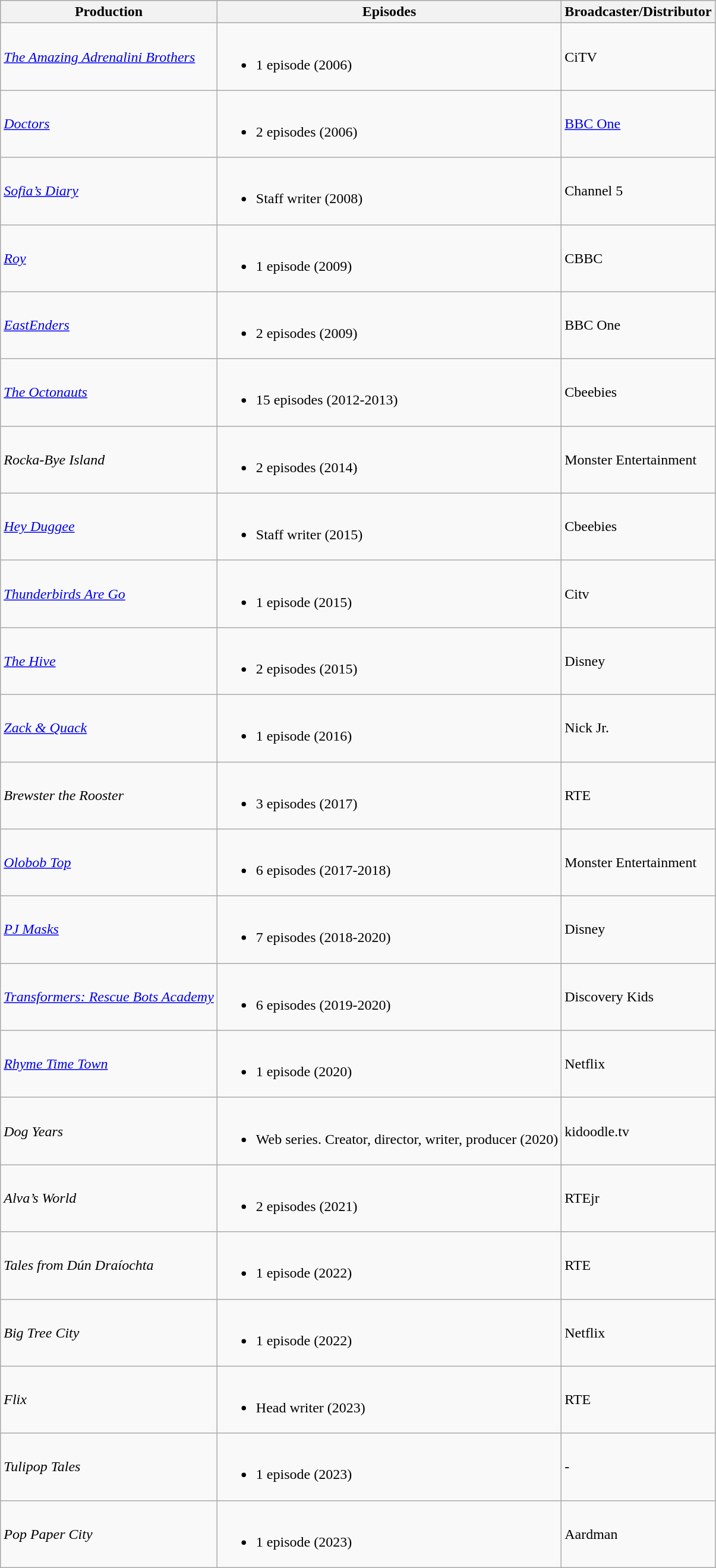<table class="wikitable">
<tr style="background:#ccc; text-align:center;">
<th>Production</th>
<th>Episodes</th>
<th>Broadcaster/Distributor</th>
</tr>
<tr>
<td><em><a href='#'>The Amazing Adrenalini Brothers</a></em></td>
<td><br><ul><li>1 episode (2006)</li></ul></td>
<td>CiTV</td>
</tr>
<tr>
<td><em><a href='#'>Doctors</a></em></td>
<td><br><ul><li>2 episodes (2006)</li></ul></td>
<td><a href='#'>BBC One</a></td>
</tr>
<tr>
<td><em><a href='#'>Sofia’s Diary</a></em></td>
<td><br><ul><li>Staff writer (2008)</li></ul></td>
<td>Channel 5</td>
</tr>
<tr>
<td><em><a href='#'>Roy</a></em></td>
<td><br><ul><li>1 episode (2009)</li></ul></td>
<td>CBBC</td>
</tr>
<tr>
<td><em><a href='#'>EastEnders</a></em></td>
<td><br><ul><li>2 episodes (2009)</li></ul></td>
<td>BBC One</td>
</tr>
<tr>
<td><em><a href='#'>The Octonauts</a></em></td>
<td><br><ul><li>15 episodes (2012-2013)</li></ul></td>
<td>Cbeebies</td>
</tr>
<tr>
<td><em>Rocka-Bye Island</em></td>
<td><br><ul><li>2 episodes (2014)</li></ul></td>
<td>Monster Entertainment</td>
</tr>
<tr>
<td><em><a href='#'>Hey Duggee</a></em></td>
<td><br><ul><li>Staff writer  (2015)</li></ul></td>
<td>Cbeebies</td>
</tr>
<tr>
<td><em><a href='#'>Thunderbirds Are Go</a></em></td>
<td><br><ul><li>1 episode  (2015)</li></ul></td>
<td>Citv</td>
</tr>
<tr>
<td><em><a href='#'>The Hive</a></em></td>
<td><br><ul><li>2 episodes (2015)</li></ul></td>
<td>Disney</td>
</tr>
<tr>
<td><em><a href='#'>Zack & Quack</a></em></td>
<td><br><ul><li>1 episode (2016)</li></ul></td>
<td>Nick Jr.</td>
</tr>
<tr>
<td><em>Brewster the Rooster</em></td>
<td><br><ul><li>3 episodes (2017)</li></ul></td>
<td>RTE</td>
</tr>
<tr>
<td><em><a href='#'>Olobob Top</a></em></td>
<td><br><ul><li>6 episodes (2017-2018)</li></ul></td>
<td>Monster Entertainment</td>
</tr>
<tr>
<td><em><a href='#'>PJ Masks</a></em></td>
<td><br><ul><li>7 episodes (2018-2020)</li></ul></td>
<td>Disney</td>
</tr>
<tr>
<td><em><a href='#'>Transformers: Rescue Bots Academy</a></em></td>
<td><br><ul><li>6 episodes (2019-2020)</li></ul></td>
<td>Discovery Kids</td>
</tr>
<tr>
<td><em><a href='#'>Rhyme Time Town</a></em></td>
<td><br><ul><li>1 episode (2020)</li></ul></td>
<td>Netflix</td>
</tr>
<tr>
<td><em>Dog Years</em></td>
<td><br><ul><li>Web series. Creator, director, writer, producer (2020)</li></ul></td>
<td>kidoodle.tv</td>
</tr>
<tr>
<td><em>Alva’s World</em></td>
<td><br><ul><li>2 episodes (2021)</li></ul></td>
<td>RTEjr</td>
</tr>
<tr>
<td><em>Tales from Dún Draíochta</em></td>
<td><br><ul><li>1 episode (2022)</li></ul></td>
<td>RTE</td>
</tr>
<tr>
<td><em>Big Tree City</em></td>
<td><br><ul><li>1 episode (2022)</li></ul></td>
<td>Netflix</td>
</tr>
<tr>
<td><em>Flix</em></td>
<td><br><ul><li>Head writer (2023)</li></ul></td>
<td>RTE</td>
</tr>
<tr>
<td><em>Tulipop Tales</em></td>
<td><br><ul><li>1 episode (2023)</li></ul></td>
<td>-</td>
</tr>
<tr>
<td><em>Pop Paper City</em></td>
<td><br><ul><li>1 episode (2023)</li></ul></td>
<td>Aardman</td>
</tr>
</table>
